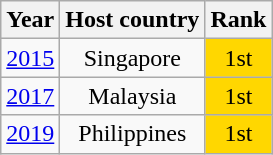<table class="wikitable" style="text-align: center;">
<tr>
<th>Year</th>
<th>Host country</th>
<th>Rank</th>
</tr>
<tr>
<td><a href='#'>2015</a></td>
<td>Singapore</td>
<td bgcolor="gold">1st</td>
</tr>
<tr>
<td><a href='#'>2017</a></td>
<td>Malaysia</td>
<td bgcolor="gold">1st</td>
</tr>
<tr>
<td><a href='#'>2019</a></td>
<td>Philippines</td>
<td bgcolor="gold">1st</td>
</tr>
</table>
